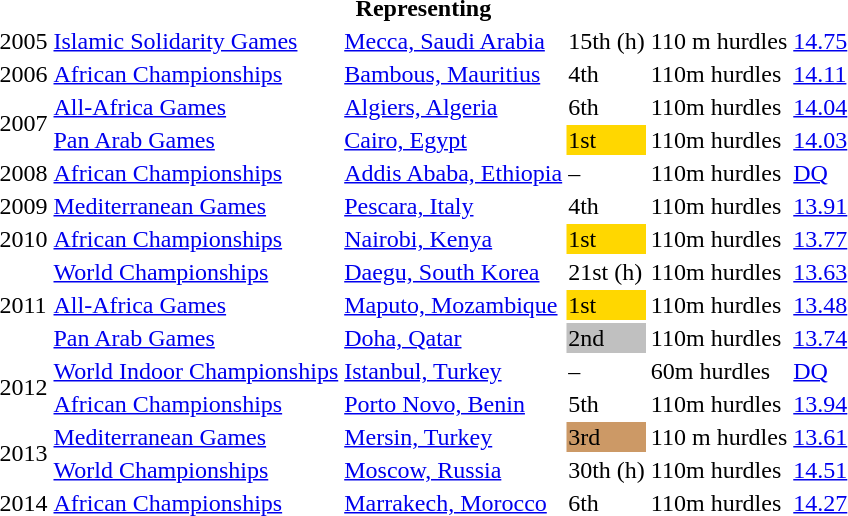<table>
<tr>
<th colspan="6">Representing </th>
</tr>
<tr>
<td>2005</td>
<td><a href='#'>Islamic Solidarity Games</a></td>
<td><a href='#'>Mecca, Saudi Arabia</a></td>
<td>15th (h)</td>
<td>110 m hurdles</td>
<td><a href='#'>14.75</a></td>
</tr>
<tr>
<td>2006</td>
<td><a href='#'>African Championships</a></td>
<td><a href='#'>Bambous, Mauritius</a></td>
<td>4th</td>
<td>110m hurdles</td>
<td><a href='#'>14.11</a></td>
</tr>
<tr>
<td rowspan=2>2007</td>
<td><a href='#'>All-Africa Games</a></td>
<td><a href='#'>Algiers, Algeria</a></td>
<td>6th</td>
<td>110m hurdles</td>
<td><a href='#'>14.04</a></td>
</tr>
<tr>
<td><a href='#'>Pan Arab Games</a></td>
<td><a href='#'>Cairo, Egypt</a></td>
<td bgcolor=gold>1st</td>
<td>110m hurdles</td>
<td><a href='#'>14.03</a></td>
</tr>
<tr>
<td>2008</td>
<td><a href='#'>African Championships</a></td>
<td><a href='#'>Addis Ababa, Ethiopia</a></td>
<td>–</td>
<td>110m hurdles</td>
<td><a href='#'>DQ</a></td>
</tr>
<tr>
<td>2009</td>
<td><a href='#'>Mediterranean Games</a></td>
<td><a href='#'>Pescara, Italy</a></td>
<td>4th</td>
<td>110m hurdles</td>
<td><a href='#'>13.91</a></td>
</tr>
<tr>
<td>2010</td>
<td><a href='#'>African Championships</a></td>
<td><a href='#'>Nairobi, Kenya</a></td>
<td bgcolor=gold>1st</td>
<td>110m hurdles</td>
<td><a href='#'>13.77</a></td>
</tr>
<tr>
<td rowspan=3>2011</td>
<td><a href='#'>World Championships</a></td>
<td><a href='#'>Daegu, South Korea</a></td>
<td>21st (h)</td>
<td>110m hurdles</td>
<td><a href='#'>13.63</a></td>
</tr>
<tr>
<td><a href='#'>All-Africa Games</a></td>
<td><a href='#'>Maputo, Mozambique</a></td>
<td bgcolor=gold>1st</td>
<td>110m hurdles</td>
<td><a href='#'>13.48</a></td>
</tr>
<tr>
<td><a href='#'>Pan Arab Games</a></td>
<td><a href='#'>Doha, Qatar</a></td>
<td bgcolor=silver>2nd</td>
<td>110m hurdles</td>
<td><a href='#'>13.74</a></td>
</tr>
<tr>
<td rowspan=2>2012</td>
<td><a href='#'>World Indoor Championships</a></td>
<td><a href='#'>Istanbul, Turkey</a></td>
<td>–</td>
<td>60m hurdles</td>
<td><a href='#'>DQ</a></td>
</tr>
<tr>
<td><a href='#'>African Championships</a></td>
<td><a href='#'>Porto Novo, Benin</a></td>
<td>5th</td>
<td>110m hurdles</td>
<td><a href='#'>13.94</a></td>
</tr>
<tr>
<td rowspan=2>2013</td>
<td><a href='#'>Mediterranean Games</a></td>
<td><a href='#'>Mersin, Turkey</a></td>
<td bgcolor=cc9966>3rd</td>
<td>110 m hurdles</td>
<td><a href='#'>13.61</a></td>
</tr>
<tr>
<td><a href='#'>World Championships</a></td>
<td><a href='#'>Moscow, Russia</a></td>
<td>30th (h)</td>
<td>110m hurdles</td>
<td><a href='#'>14.51</a></td>
</tr>
<tr>
<td>2014</td>
<td><a href='#'>African Championships</a></td>
<td><a href='#'>Marrakech, Morocco</a></td>
<td>6th</td>
<td>110m hurdles</td>
<td><a href='#'>14.27</a></td>
</tr>
</table>
